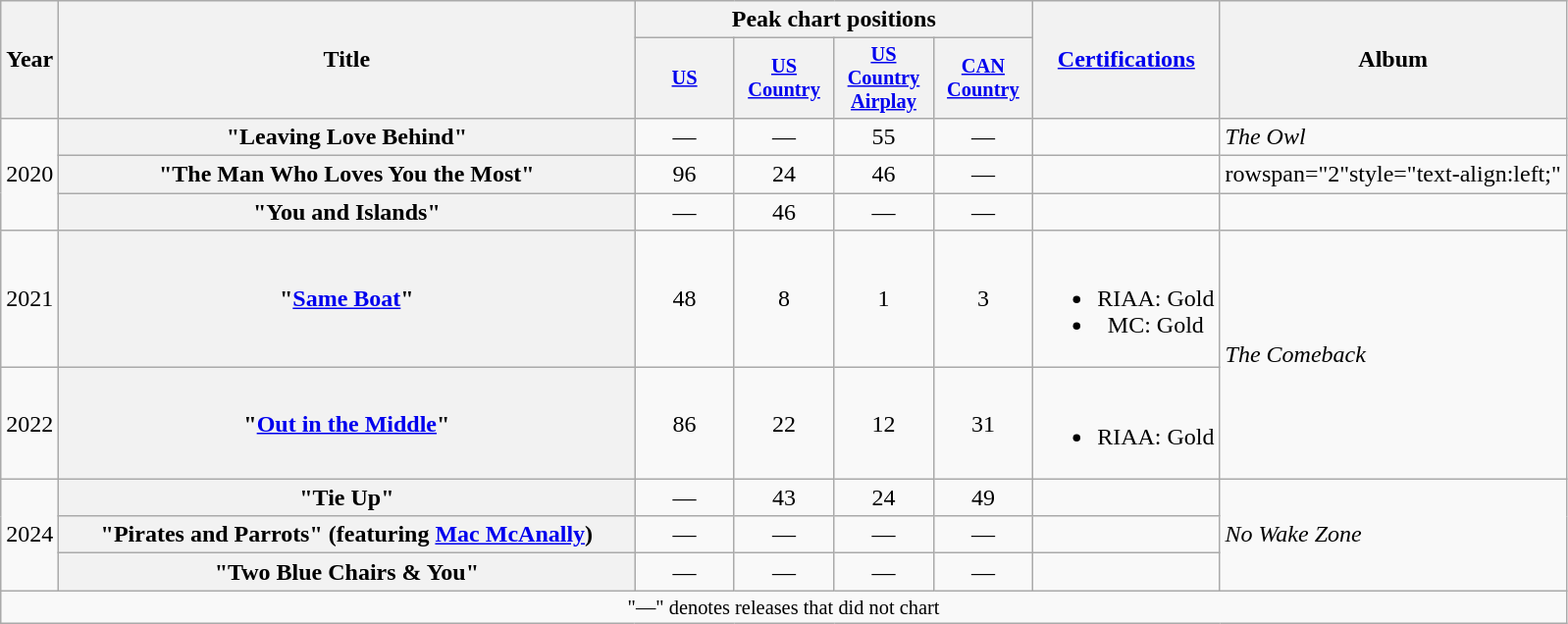<table class="wikitable plainrowheaders" style="text-align:center;">
<tr>
<th scope="col" rowspan="2">Year</th>
<th scope="col" rowspan="2" style="width:24em;">Title</th>
<th scope="col" colspan="4">Peak chart positions</th>
<th rowspan="2"><a href='#'>Certifications</a></th>
<th rowspan="2" scope="col">Album</th>
</tr>
<tr>
<th scope="col" style="width:4.5em;font-size:85%;"><a href='#'>US</a><br></th>
<th scope="col" style="width:4.5em;font-size:85%;"><a href='#'>US Country</a><br></th>
<th scope="col" style="width:4.5em;font-size:85%;"><a href='#'>US Country Airplay</a><br></th>
<th scope="col" style="width:4.5em;font-size:85%;"><a href='#'>CAN Country</a><br></th>
</tr>
<tr>
<td rowspan="3">2020</td>
<th scope="row">"Leaving Love Behind"</th>
<td>—</td>
<td>—</td>
<td>55</td>
<td>—</td>
<td></td>
<td style="text-align:left;"><em>The Owl</em></td>
</tr>
<tr>
<th scope="row">"The Man Who Loves You the Most"</th>
<td>96</td>
<td>24</td>
<td>46</td>
<td>—</td>
<td></td>
<td>rowspan="2"style="text-align:left;" </td>
</tr>
<tr>
<th scope="row">"You and Islands"</th>
<td>—</td>
<td>46</td>
<td>—</td>
<td>—</td>
<td></td>
</tr>
<tr>
<td>2021</td>
<th scope="row">"<a href='#'>Same Boat</a>"</th>
<td>48</td>
<td>8</td>
<td>1</td>
<td>3</td>
<td><br><ul><li>RIAA: Gold</li><li>MC: Gold</li></ul></td>
<td rowspan="2" style="text-align:left;"><em>The Comeback</em></td>
</tr>
<tr>
<td>2022</td>
<th scope="row">"<a href='#'>Out in the Middle</a>"</th>
<td>86</td>
<td>22</td>
<td>12</td>
<td>31</td>
<td><br><ul><li>RIAA: Gold</li></ul></td>
</tr>
<tr>
<td rowspan="3">2024</td>
<th scope="row">"Tie Up"</th>
<td>—</td>
<td>43</td>
<td>24</td>
<td>49</td>
<td></td>
<td rowspan="3" style="text-align:left;"><em>No Wake Zone</em></td>
</tr>
<tr>
<th scope="row">"Pirates and Parrots" (featuring <a href='#'>Mac McAnally</a>)</th>
<td>—</td>
<td>—</td>
<td>—</td>
<td>—</td>
<td></td>
</tr>
<tr>
<th scope="row">"Two Blue Chairs & You"</th>
<td>—</td>
<td>—</td>
<td>—</td>
<td>—</td>
<td></td>
</tr>
<tr>
<td colspan="15" style="font-size:85%">"—" denotes releases that did not chart</td>
</tr>
</table>
